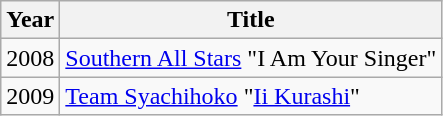<table class="wikitable">
<tr>
<th>Year</th>
<th>Title</th>
</tr>
<tr>
<td>2008</td>
<td><a href='#'>Southern All Stars</a> "I Am Your Singer"</td>
</tr>
<tr>
<td>2009</td>
<td><a href='#'>Team Syachihoko</a> "<a href='#'>Ii Kurashi</a>"</td>
</tr>
</table>
